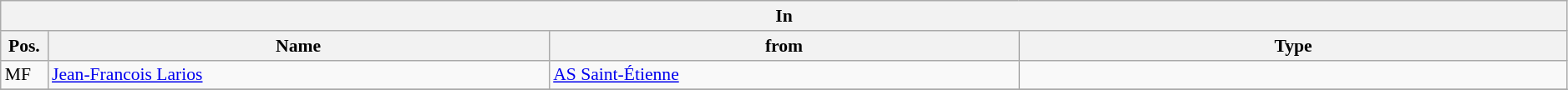<table class="wikitable" style="font-size:90%;width:99%;">
<tr>
<th colspan="4">In</th>
</tr>
<tr>
<th width=3%>Pos.</th>
<th width=32%>Name</th>
<th width=30%>from</th>
<th width=35%>Type</th>
</tr>
<tr>
<td>MF</td>
<td><a href='#'>Jean-Francois Larios</a></td>
<td><a href='#'>AS Saint-Étienne</a></td>
<td></td>
</tr>
<tr>
</tr>
</table>
